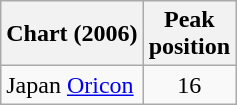<table class="wikitable">
<tr>
<th>Chart (2006)</th>
<th>Peak<br>position</th>
</tr>
<tr>
<td>Japan <a href='#'>Oricon</a></td>
<td align="center">16</td>
</tr>
</table>
